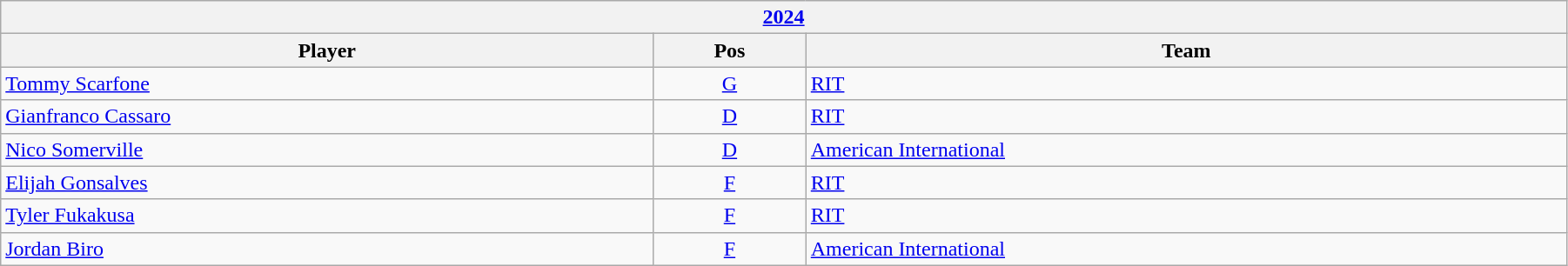<table class="wikitable" width=95%>
<tr>
<th colspan=3><a href='#'>2024</a></th>
</tr>
<tr>
<th>Player</th>
<th>Pos</th>
<th>Team</th>
</tr>
<tr>
<td><a href='#'>Tommy Scarfone</a></td>
<td style="text-align:center;"><a href='#'>G</a></td>
<td><a href='#'>RIT</a></td>
</tr>
<tr>
<td><a href='#'>Gianfranco Cassaro</a></td>
<td style="text-align:center;"><a href='#'>D</a></td>
<td><a href='#'>RIT</a></td>
</tr>
<tr>
<td><a href='#'>Nico Somerville</a></td>
<td style="text-align:center;"><a href='#'>D</a></td>
<td><a href='#'>American International</a></td>
</tr>
<tr>
<td><a href='#'>Elijah Gonsalves</a></td>
<td style="text-align:center;"><a href='#'>F</a></td>
<td><a href='#'>RIT</a></td>
</tr>
<tr>
<td><a href='#'>Tyler Fukakusa</a></td>
<td style="text-align:center;"><a href='#'>F</a></td>
<td><a href='#'>RIT</a></td>
</tr>
<tr>
<td><a href='#'>Jordan Biro</a></td>
<td style="text-align:center;"><a href='#'>F</a></td>
<td><a href='#'>American International</a></td>
</tr>
</table>
